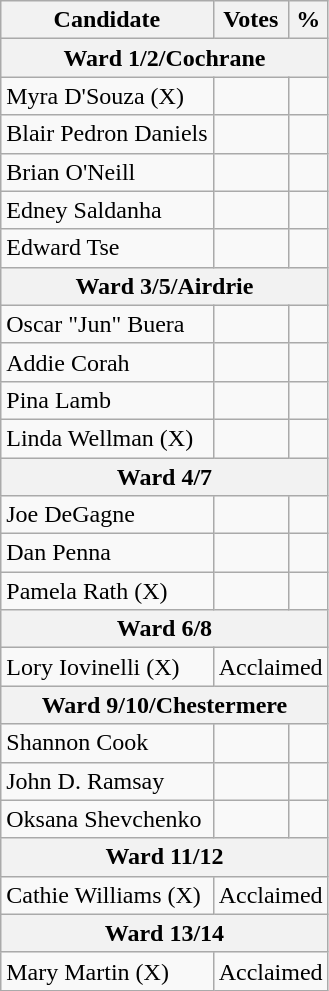<table class="wikitable">
<tr>
<th>Candidate</th>
<th>Votes</th>
<th>%</th>
</tr>
<tr>
<th colspan=3>Ward 1/2/Cochrane</th>
</tr>
<tr>
<td>Myra D'Souza (X)</td>
<td></td>
<td></td>
</tr>
<tr>
<td>Blair Pedron Daniels</td>
<td></td>
<td></td>
</tr>
<tr>
<td>Brian O'Neill</td>
<td></td>
<td></td>
</tr>
<tr>
<td>Edney Saldanha</td>
<td></td>
<td></td>
</tr>
<tr>
<td>Edward Tse</td>
<td></td>
<td></td>
</tr>
<tr>
<th colspan=3>Ward 3/5/Airdrie</th>
</tr>
<tr>
<td>Oscar "Jun" Buera</td>
<td></td>
<td></td>
</tr>
<tr>
<td>Addie Corah</td>
<td></td>
<td></td>
</tr>
<tr>
<td>Pina Lamb</td>
<td></td>
<td></td>
</tr>
<tr>
<td>Linda Wellman (X)</td>
<td></td>
<td></td>
</tr>
<tr>
<th colspan=3>Ward 4/7</th>
</tr>
<tr>
<td>Joe DeGagne</td>
<td></td>
<td></td>
</tr>
<tr>
<td>Dan Penna</td>
<td></td>
<td></td>
</tr>
<tr>
<td>Pamela Rath (X)</td>
<td></td>
<td></td>
</tr>
<tr>
<th colspan=3>Ward 6/8</th>
</tr>
<tr>
<td>Lory Iovinelli (X)</td>
<td colspan=2">Acclaimed</td>
</tr>
<tr>
<th colspan=3>Ward 9/10/Chestermere</th>
</tr>
<tr>
<td>Shannon Cook</td>
<td></td>
<td></td>
</tr>
<tr>
<td>John D. Ramsay</td>
<td></td>
<td></td>
</tr>
<tr>
<td>Oksana Shevchenko</td>
<td></td>
<td></td>
</tr>
<tr>
<th colspan=3>Ward 11/12</th>
</tr>
<tr>
<td>Cathie Williams (X)</td>
<td colspan=2">Acclaimed</td>
</tr>
<tr>
<th colspan=3>Ward 13/14</th>
</tr>
<tr>
<td>Mary Martin (X)</td>
<td colspan=2">Acclaimed</td>
</tr>
</table>
